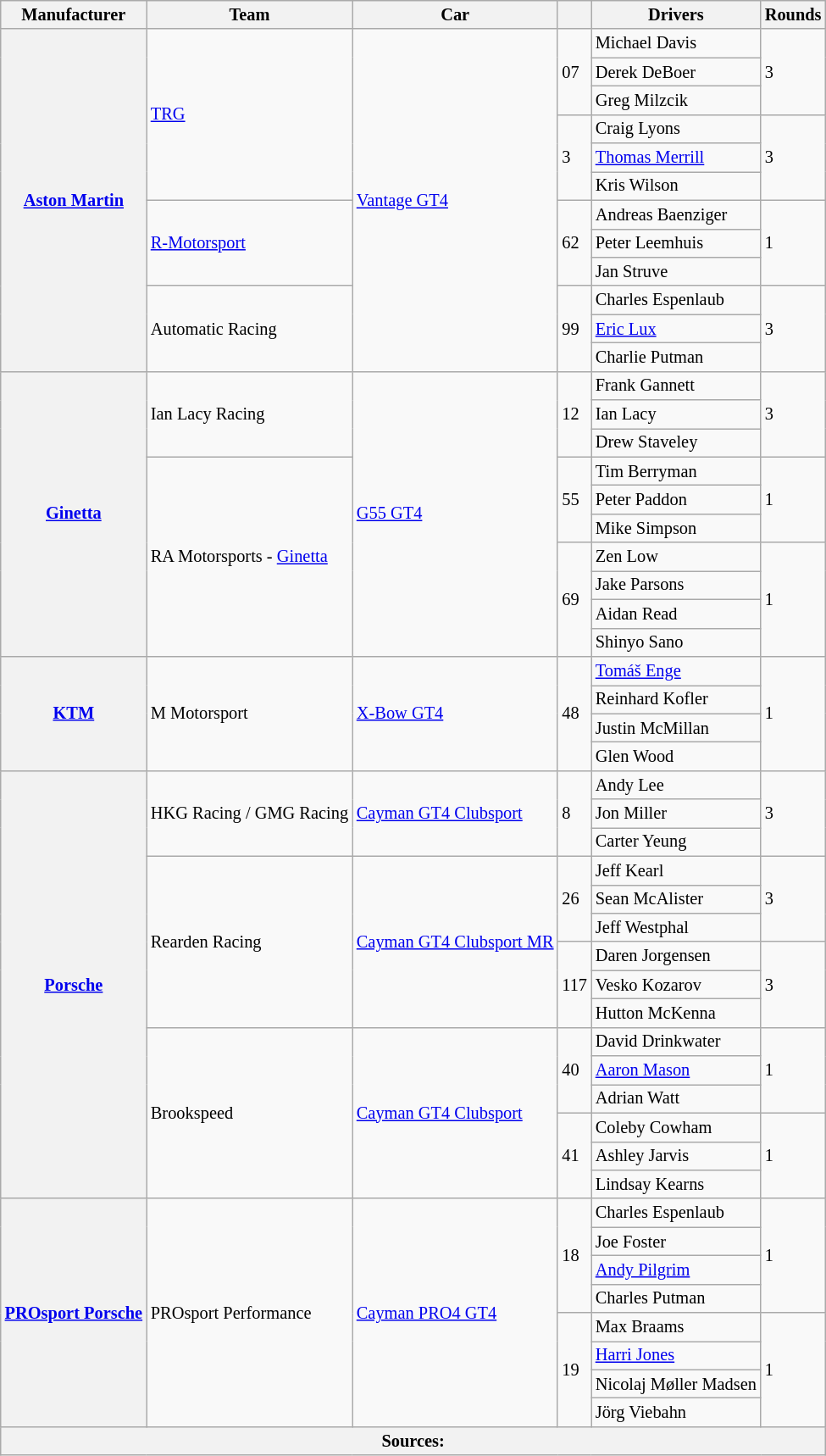<table class="wikitable" style="font-size: 85%;">
<tr>
<th>Manufacturer</th>
<th>Team</th>
<th>Car</th>
<th></th>
<th>Drivers</th>
<th>Rounds</th>
</tr>
<tr>
<th rowspan=12><a href='#'>Aston Martin</a></th>
<td rowspan=6> <a href='#'>TRG</a></td>
<td rowspan=12><a href='#'>Vantage GT4</a></td>
<td rowspan=3>07</td>
<td> Michael Davis</td>
<td rowspan=3>3</td>
</tr>
<tr>
<td> Derek DeBoer</td>
</tr>
<tr>
<td> Greg Milzcik</td>
</tr>
<tr>
<td rowspan=3>3</td>
<td> Craig Lyons</td>
<td rowspan=3>3</td>
</tr>
<tr>
<td> <a href='#'>Thomas Merrill</a></td>
</tr>
<tr>
<td> Kris Wilson</td>
</tr>
<tr>
<td rowspan=3> <a href='#'>R-Motorsport</a></td>
<td rowspan=3>62</td>
<td> Andreas Baenziger</td>
<td rowspan=3>1</td>
</tr>
<tr>
<td> Peter Leemhuis</td>
</tr>
<tr>
<td> Jan Struve</td>
</tr>
<tr>
<td rowspan=3> Automatic Racing</td>
<td rowspan=3>99</td>
<td> Charles Espenlaub</td>
<td rowspan=3>3</td>
</tr>
<tr>
<td> <a href='#'>Eric Lux</a></td>
</tr>
<tr>
<td> Charlie Putman</td>
</tr>
<tr>
<th rowspan=10><a href='#'>Ginetta</a></th>
<td rowspan=3> Ian Lacy Racing</td>
<td rowspan=10><a href='#'>G55 GT4</a></td>
<td rowspan=3>12</td>
<td> Frank Gannett</td>
<td rowspan=3>3</td>
</tr>
<tr>
<td> Ian Lacy</td>
</tr>
<tr>
<td> Drew Staveley</td>
</tr>
<tr>
<td rowspan=7> RA Motorsports - <a href='#'>Ginetta</a></td>
<td rowspan=3>55</td>
<td> Tim Berryman</td>
<td rowspan=3>1</td>
</tr>
<tr>
<td> Peter Paddon</td>
</tr>
<tr>
<td> Mike Simpson</td>
</tr>
<tr>
<td rowspan=4>69</td>
<td> Zen Low</td>
<td rowspan=4>1</td>
</tr>
<tr>
<td> Jake Parsons</td>
</tr>
<tr>
<td> Aidan Read</td>
</tr>
<tr>
<td> Shinyo Sano</td>
</tr>
<tr>
<th rowspan=4><a href='#'>KTM</a></th>
<td rowspan=4> M Motorsport</td>
<td rowspan=4><a href='#'>X-Bow GT4</a></td>
<td rowspan=4>48</td>
<td> <a href='#'>Tomáš Enge</a></td>
<td rowspan=4>1</td>
</tr>
<tr>
<td> Reinhard Kofler</td>
</tr>
<tr>
<td> Justin McMillan</td>
</tr>
<tr>
<td> Glen Wood</td>
</tr>
<tr>
<th rowspan=15><a href='#'>Porsche</a></th>
<td rowspan=3> HKG Racing / GMG Racing</td>
<td rowspan=3><a href='#'>Cayman GT4 Clubsport</a></td>
<td rowspan=3>8</td>
<td> Andy Lee</td>
<td rowspan=3>3</td>
</tr>
<tr>
<td> Jon Miller</td>
</tr>
<tr>
<td> Carter Yeung</td>
</tr>
<tr>
<td rowspan=6> Rearden Racing</td>
<td rowspan=6><a href='#'>Cayman GT4 Clubsport MR</a></td>
<td rowspan=3>26</td>
<td> Jeff Kearl</td>
<td rowspan=3>3</td>
</tr>
<tr>
<td> Sean McAlister</td>
</tr>
<tr>
<td> Jeff Westphal</td>
</tr>
<tr>
<td rowspan=3>117</td>
<td> Daren Jorgensen</td>
<td rowspan=3>3</td>
</tr>
<tr>
<td> Vesko Kozarov</td>
</tr>
<tr>
<td> Hutton McKenna</td>
</tr>
<tr>
<td rowspan=6> Brookspeed</td>
<td rowspan=6><a href='#'>Cayman GT4 Clubsport</a></td>
<td rowspan=3>40</td>
<td> David Drinkwater</td>
<td rowspan=3>1</td>
</tr>
<tr>
<td> <a href='#'>Aaron Mason</a></td>
</tr>
<tr>
<td> Adrian Watt</td>
</tr>
<tr>
<td rowspan=3>41</td>
<td> Coleby Cowham</td>
<td rowspan=3>1</td>
</tr>
<tr>
<td> Ashley Jarvis</td>
</tr>
<tr>
<td> Lindsay Kearns</td>
</tr>
<tr>
<th rowspan=8><a href='#'>PROsport Porsche</a></th>
<td rowspan=8> PROsport Performance</td>
<td rowspan=8><a href='#'>Cayman PRO4 GT4</a></td>
<td rowspan=4>18</td>
<td> Charles Espenlaub</td>
<td rowspan=4>1</td>
</tr>
<tr>
<td> Joe Foster</td>
</tr>
<tr>
<td> <a href='#'>Andy Pilgrim</a></td>
</tr>
<tr>
<td> Charles Putman</td>
</tr>
<tr>
<td rowspan=4>19</td>
<td> Max Braams</td>
<td rowspan=4>1</td>
</tr>
<tr>
<td> <a href='#'>Harri Jones</a></td>
</tr>
<tr>
<td> Nicolaj Møller Madsen</td>
</tr>
<tr>
<td> Jörg Viebahn</td>
</tr>
<tr>
<th colspan=6>Sources:</th>
</tr>
</table>
